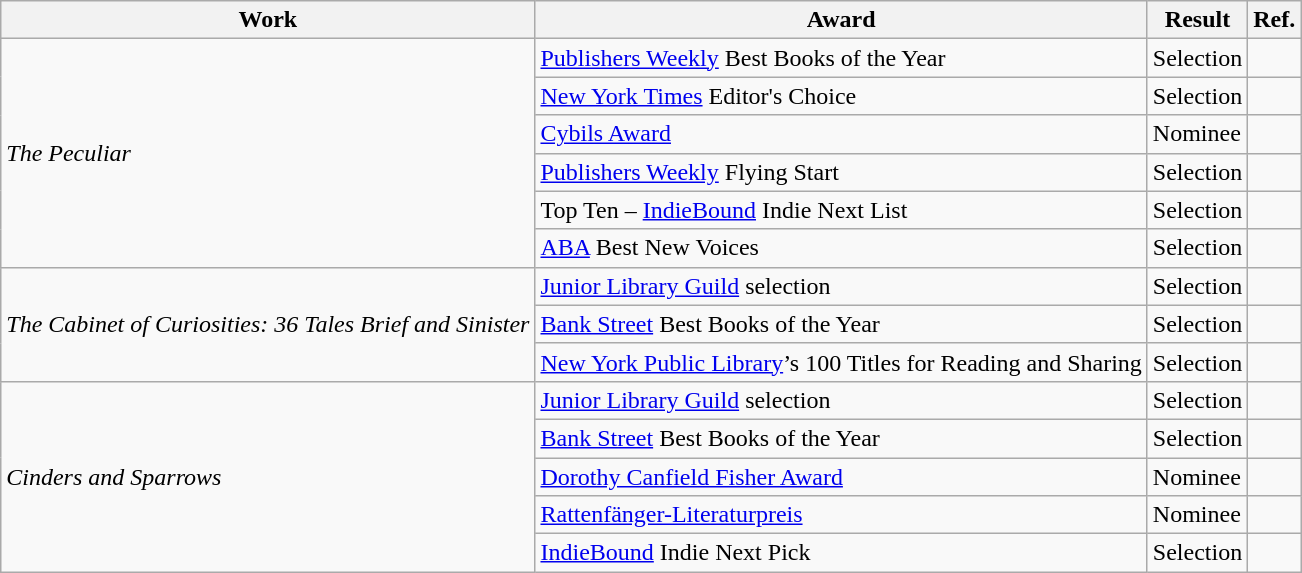<table class="wikitable sortable">
<tr>
<th>Work</th>
<th>Award</th>
<th>Result</th>
<th>Ref.</th>
</tr>
<tr>
<td rowspan="6"><em>The Peculiar</em></td>
<td><a href='#'>Publishers Weekly</a> Best Books of the Year</td>
<td>Selection</td>
<td></td>
</tr>
<tr>
<td><a href='#'>New York Times</a> Editor's Choice</td>
<td>Selection</td>
<td></td>
</tr>
<tr>
<td><a href='#'>Cybils Award</a></td>
<td>Nominee</td>
<td></td>
</tr>
<tr>
<td><a href='#'>Publishers Weekly</a> Flying Start</td>
<td>Selection</td>
<td></td>
</tr>
<tr>
<td>Top Ten – <a href='#'>IndieBound</a> Indie Next List</td>
<td>Selection</td>
<td></td>
</tr>
<tr>
<td><a href='#'>ABA</a> Best New Voices</td>
<td>Selection</td>
<td></td>
</tr>
<tr>
<td rowspan="3"><em>The Cabinet of Curiosities: 36 Tales Brief and Sinister</em></td>
<td><a href='#'>Junior Library Guild</a> selection</td>
<td>Selection</td>
<td></td>
</tr>
<tr>
<td><a href='#'>Bank Street</a> Best Books of the Year</td>
<td>Selection</td>
<td></td>
</tr>
<tr>
<td><a href='#'>New York Public Library</a>’s 100 Titles for Reading and Sharing</td>
<td>Selection</td>
<td></td>
</tr>
<tr>
<td rowspan="5"><em>Cinders and Sparrows</em></td>
<td><a href='#'>Junior Library Guild</a> selection</td>
<td>Selection</td>
<td></td>
</tr>
<tr>
<td><a href='#'>Bank Street</a> Best Books of the Year</td>
<td>Selection</td>
<td></td>
</tr>
<tr>
<td><a href='#'>Dorothy Canfield Fisher Award</a></td>
<td>Nominee</td>
<td></td>
</tr>
<tr>
<td><a href='#'>Rattenfänger-Literaturpreis</a></td>
<td>Nominee</td>
<td></td>
</tr>
<tr>
<td><a href='#'>IndieBound</a> Indie Next Pick</td>
<td>Selection</td>
<td></td>
</tr>
</table>
